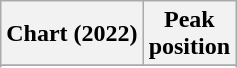<table class="wikitable sortable plainrowheaders" style="text-align:center">
<tr>
<th scope="col">Chart (2022)</th>
<th scope="col">Peak<br>position</th>
</tr>
<tr>
</tr>
<tr>
</tr>
<tr>
</tr>
<tr>
</tr>
<tr>
</tr>
<tr>
</tr>
<tr>
</tr>
<tr>
</tr>
</table>
